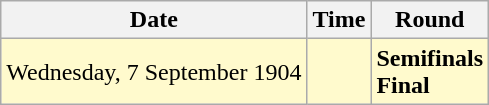<table class="wikitable">
<tr>
<th>Date</th>
<th>Time</th>
<th>Round</th>
</tr>
<tr style=background:lemonchiffon>
<td>Wednesday, 7 September 1904</td>
<td></td>
<td><strong>Semifinals</strong><br><strong>Final</strong></td>
</tr>
</table>
